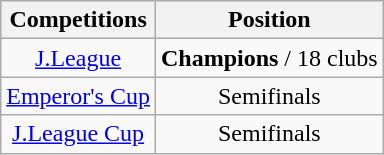<table class="wikitable" style="text-align:center;">
<tr>
<th>Competitions</th>
<th>Position</th>
</tr>
<tr>
<td><a href='#'>J.League</a></td>
<td><strong>Champions</strong> / 18 clubs</td>
</tr>
<tr>
<td><a href='#'>Emperor's Cup</a></td>
<td>Semifinals</td>
</tr>
<tr>
<td><a href='#'>J.League Cup</a></td>
<td>Semifinals</td>
</tr>
</table>
